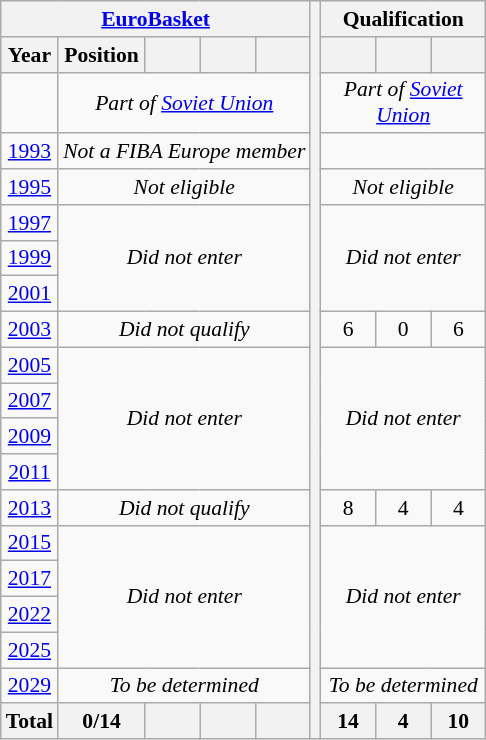<table class="wikitable" style="text-align: center;font-size:90%;">
<tr>
<th colspan=5><a href='#'>EuroBasket</a></th>
<th rowspan=20></th>
<th colspan=3>Qualification</th>
</tr>
<tr>
<th>Year</th>
<th>Position</th>
<th width=30></th>
<th width=30></th>
<th width=30></th>
<th width=30></th>
<th width=30></th>
<th width=30></th>
</tr>
<tr>
<td></td>
<td colspan=4><em>Part of <a href='#'>Soviet Union</a></em></td>
<td colspan=3><em>Part of <a href='#'>Soviet Union</a></em></td>
</tr>
<tr>
<td> <a href='#'>1993</a></td>
<td colspan=4><em>Not a FIBA Europe member</em></td>
<td colspan=3></td>
</tr>
<tr>
<td> <a href='#'>1995</a></td>
<td colspan=4><em>Not eligible</em></td>
<td colspan=3><em>Not eligible</em></td>
</tr>
<tr>
<td> <a href='#'>1997</a></td>
<td colspan=4 rowspan=3><em>Did not enter</em></td>
<td colspan=3 rowspan=3><em>Did not enter</em></td>
</tr>
<tr>
<td> <a href='#'>1999</a></td>
</tr>
<tr>
<td> <a href='#'>2001</a></td>
</tr>
<tr>
<td> <a href='#'>2003</a></td>
<td colspan=4><em>Did not qualify</em></td>
<td>6</td>
<td>0</td>
<td>6</td>
</tr>
<tr>
<td> <a href='#'>2005</a></td>
<td colspan=4 rowspan=4><em>Did not enter</em></td>
<td colspan=3 rowspan=4><em>Did not enter</em></td>
</tr>
<tr>
<td> <a href='#'>2007</a></td>
</tr>
<tr>
<td> <a href='#'>2009</a></td>
</tr>
<tr>
<td> <a href='#'>2011</a></td>
</tr>
<tr>
<td> <a href='#'>2013</a></td>
<td colspan=4><em>Did not qualify</em></td>
<td>8</td>
<td>4</td>
<td>4</td>
</tr>
<tr>
<td> <a href='#'>2015</a></td>
<td colspan=4 rowspan=4><em>Did not enter</em></td>
<td colspan=3 rowspan=4><em>Did not enter</em></td>
</tr>
<tr>
<td> <a href='#'>2017</a></td>
</tr>
<tr>
<td> <a href='#'>2022</a></td>
</tr>
<tr>
<td> <a href='#'>2025</a></td>
</tr>
<tr>
<td> <a href='#'>2029</a></td>
<td colspan=4><em>To be determined</em></td>
<td colspan=3><em>To be determined</em></td>
</tr>
<tr>
<th>Total</th>
<th>0/14</th>
<th></th>
<th></th>
<th></th>
<th>14</th>
<th>4</th>
<th>10</th>
</tr>
</table>
